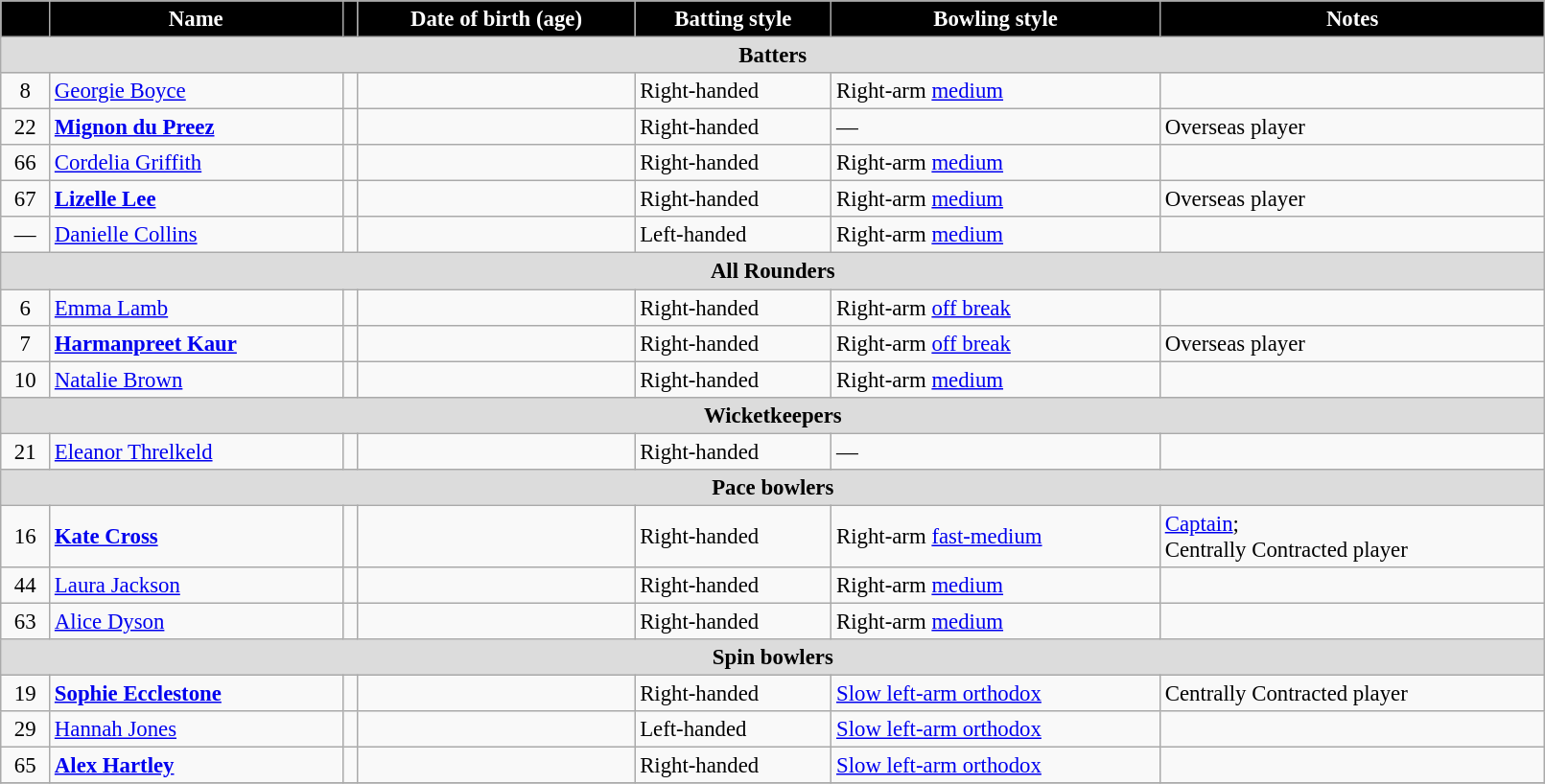<table class="wikitable" style="font-size:95%;" width="85%">
<tr>
<th style="background:black; color:white"></th>
<th style="background:black; color:white">Name</th>
<th style="background:black; color:white"></th>
<th style="background:black; color:white">Date of birth (age)</th>
<th style="background:black; color:white">Batting style</th>
<th style="background:black; color:white">Bowling style</th>
<th style="background:black; color:white">Notes</th>
</tr>
<tr>
<th colspan="7" style="background: #DCDCDC" align=right>Batters</th>
</tr>
<tr>
<td style="text-align:center">8</td>
<td><a href='#'>Georgie Boyce</a></td>
<td style="text-align:center"></td>
<td></td>
<td>Right-handed</td>
<td>Right-arm <a href='#'>medium</a></td>
<td></td>
</tr>
<tr>
<td style="text-align:center">22</td>
<td><strong><a href='#'>Mignon du Preez</a></strong></td>
<td style="text-align:center"></td>
<td></td>
<td>Right-handed</td>
<td>—</td>
<td>Overseas player</td>
</tr>
<tr>
<td style="text-align:center">66</td>
<td><a href='#'>Cordelia Griffith</a></td>
<td style="text-align:center"></td>
<td></td>
<td>Right-handed</td>
<td>Right-arm <a href='#'>medium</a></td>
<td></td>
</tr>
<tr>
<td style="text-align:center">67</td>
<td><strong><a href='#'>Lizelle Lee</a></strong></td>
<td style="text-align:center"></td>
<td></td>
<td>Right-handed</td>
<td>Right-arm <a href='#'>medium</a></td>
<td>Overseas player</td>
</tr>
<tr>
<td style="text-align:center">—</td>
<td><a href='#'>Danielle Collins</a></td>
<td style="text-align:center"></td>
<td></td>
<td>Left-handed</td>
<td>Right-arm <a href='#'>medium</a></td>
<td></td>
</tr>
<tr>
<th colspan="7" style="background: #DCDCDC" align=right>All Rounders</th>
</tr>
<tr>
<td style="text-align:center">6</td>
<td><a href='#'>Emma Lamb</a></td>
<td style="text-align:center"></td>
<td></td>
<td>Right-handed</td>
<td>Right-arm <a href='#'>off break</a></td>
<td></td>
</tr>
<tr>
<td style="text-align:center">7</td>
<td><strong><a href='#'>Harmanpreet Kaur</a></strong></td>
<td style="text-align:center"></td>
<td></td>
<td>Right-handed</td>
<td>Right-arm <a href='#'>off break</a></td>
<td>Overseas player</td>
</tr>
<tr>
<td style="text-align:center">10</td>
<td><a href='#'>Natalie Brown</a></td>
<td style="text-align:center"></td>
<td></td>
<td>Right-handed</td>
<td>Right-arm <a href='#'>medium</a></td>
<td></td>
</tr>
<tr>
<th colspan="7" style="background: #DCDCDC" align=right>Wicketkeepers</th>
</tr>
<tr>
<td style="text-align:center">21</td>
<td><a href='#'>Eleanor Threlkeld</a></td>
<td style="text-align:center"></td>
<td></td>
<td>Right-handed</td>
<td>—</td>
<td></td>
</tr>
<tr>
<th colspan="7" style="background: #DCDCDC" align=right>Pace bowlers</th>
</tr>
<tr>
<td style="text-align:center">16</td>
<td><strong><a href='#'>Kate Cross</a></strong></td>
<td style="text-align:center"></td>
<td></td>
<td>Right-handed</td>
<td>Right-arm <a href='#'>fast-medium</a></td>
<td><a href='#'>Captain</a>; <br>Centrally Contracted player</td>
</tr>
<tr>
<td style="text-align:center">44</td>
<td><a href='#'>Laura Jackson</a></td>
<td style="text-align:center"></td>
<td></td>
<td>Right-handed</td>
<td>Right-arm <a href='#'>medium</a></td>
<td></td>
</tr>
<tr>
<td style="text-align:center">63</td>
<td><a href='#'>Alice Dyson</a></td>
<td style="text-align:center"></td>
<td></td>
<td>Right-handed</td>
<td>Right-arm <a href='#'>medium</a></td>
<td></td>
</tr>
<tr>
<th colspan="7" style="background: #DCDCDC" align=right>Spin bowlers</th>
</tr>
<tr>
<td style="text-align:center">19</td>
<td><strong><a href='#'>Sophie Ecclestone</a></strong></td>
<td style="text-align:center"></td>
<td></td>
<td>Right-handed</td>
<td><a href='#'>Slow left-arm orthodox</a></td>
<td>Centrally Contracted player</td>
</tr>
<tr>
<td style="text-align:center">29</td>
<td><a href='#'>Hannah Jones</a></td>
<td style="text-align:center"></td>
<td></td>
<td>Left-handed</td>
<td><a href='#'>Slow left-arm orthodox</a></td>
<td></td>
</tr>
<tr>
<td style="text-align:center">65</td>
<td><strong><a href='#'>Alex Hartley</a></strong></td>
<td style="text-align:center"></td>
<td></td>
<td>Right-handed</td>
<td><a href='#'>Slow left-arm orthodox</a></td>
<td></td>
</tr>
<tr>
</tr>
</table>
